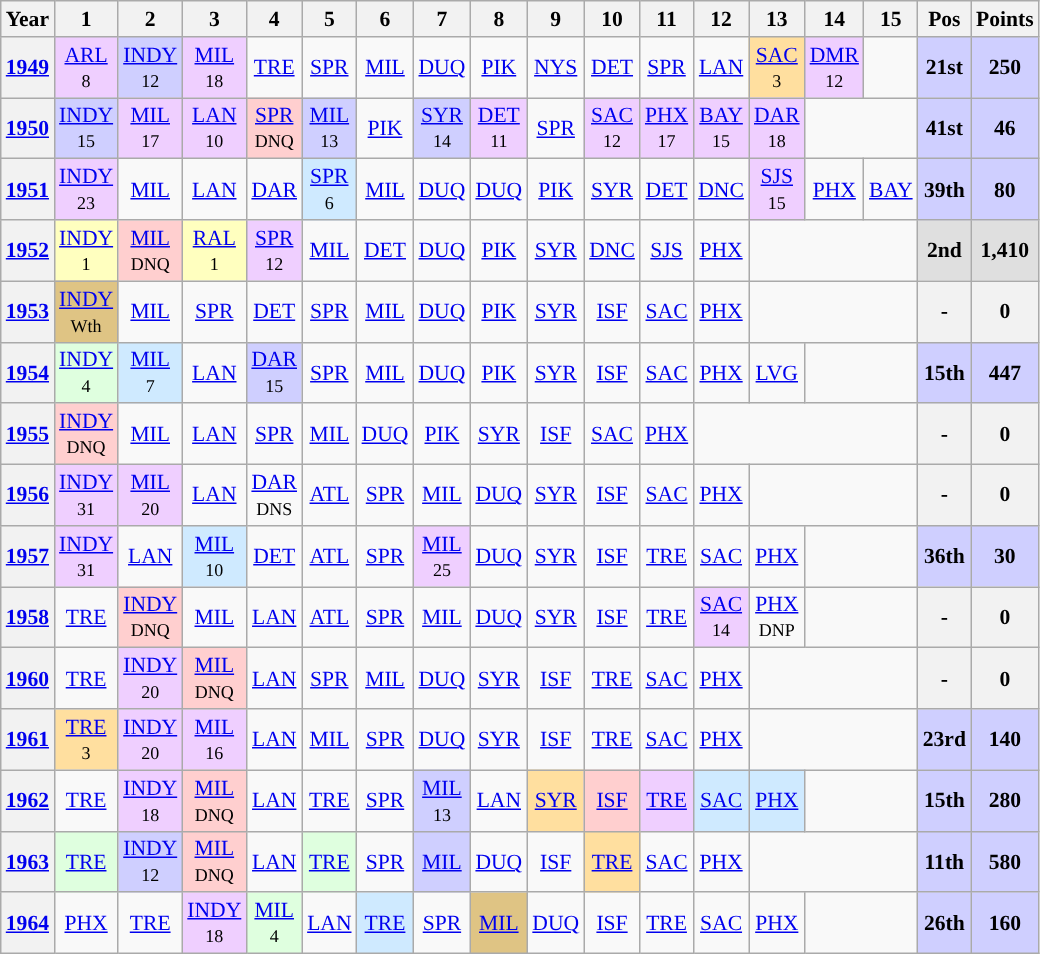<table class="wikitable" style="text-align:center; font-size:90%">
<tr>
<th>Year</th>
<th>1</th>
<th>2</th>
<th>3</th>
<th>4</th>
<th>5</th>
<th>6</th>
<th>7</th>
<th>8</th>
<th>9</th>
<th>10</th>
<th>11</th>
<th>12</th>
<th>13</th>
<th>14</th>
<th>15</th>
<th>Pos</th>
<th>Points</th>
</tr>
<tr>
<th rowspan=1><a href='#'>1949</a></th>
<td style="background:#EFCFFF;"><a href='#'>ARL</a><br><small>8</small></td>
<td style="background:#CFCFFF;"><a href='#'>INDY</a><br><small>12</small></td>
<td style="background:#EFCFFF;"><a href='#'>MIL</a><br><small>18</small></td>
<td><a href='#'>TRE</a><br><small> </small></td>
<td><a href='#'>SPR</a><br><small> </small></td>
<td><a href='#'>MIL</a><br><small> </small></td>
<td><a href='#'>DUQ</a><br><small> </small></td>
<td><a href='#'>PIK</a></td>
<td><a href='#'>NYS</a><br><small> </small></td>
<td><a href='#'>DET</a><br><small> </small></td>
<td><a href='#'>SPR</a><br><small> </small></td>
<td><a href='#'>LAN</a><br><small> </small></td>
<td style="background:#FFDF9F;"><a href='#'>SAC</a><br><small>3</small></td>
<td style="background:#EFCFFF;"><a href='#'>DMR</a><br><small>12</small></td>
<td colspan=1></td>
<th style="background:#CFCFFF;">21st</th>
<th style="background:#CFCFFF;">250</th>
</tr>
<tr>
<th><a href='#'>1950</a></th>
<td style="background:#CFCFFF;"><a href='#'>INDY</a><br><small>15</small></td>
<td style="background:#EFCFFF;"><a href='#'>MIL</a><br><small>17</small></td>
<td style="background:#EFCFFF;"><a href='#'>LAN</a><br><small>10</small></td>
<td style="background:#FFCFCF;"><a href='#'>SPR</a><br><small>DNQ</small></td>
<td style="background:#CFCFFF;"><a href='#'>MIL</a><br><small>13</small></td>
<td><a href='#'>PIK</a></td>
<td style="background:#CFCFFF;"><a href='#'>SYR</a><br><small>14</small></td>
<td style="background:#EFCFFF;"><a href='#'>DET</a><br><small>11</small></td>
<td><a href='#'>SPR</a><br><small> </small></td>
<td style="background:#EFCFFF;"><a href='#'>SAC</a><br><small>12</small></td>
<td style="background:#EFCFFF;"><a href='#'>PHX</a><br><small>17</small></td>
<td style="background:#EFCFFF;"><a href='#'>BAY</a><br><small>15</small></td>
<td style="background:#EFCFFF;"><a href='#'>DAR</a><br><small>18</small></td>
<td colspan=2></td>
<th style="background:#CFCFFF;">41st</th>
<th style="background:#CFCFFF;">46</th>
</tr>
<tr>
<th><a href='#'>1951</a></th>
<td style="background:#EFCFFF;"><a href='#'>INDY</a><br><small>23</small></td>
<td><a href='#'>MIL</a><br><small> </small></td>
<td><a href='#'>LAN</a><br><small> </small></td>
<td><a href='#'>DAR</a><br><small> </small></td>
<td style="background:#CFEAFF;"><a href='#'>SPR</a><br><small>6</small></td>
<td><a href='#'>MIL</a><br><small> </small></td>
<td><a href='#'>DUQ</a><br><small> </small></td>
<td><a href='#'>DUQ</a><br><small> </small></td>
<td><a href='#'>PIK</a></td>
<td><a href='#'>SYR</a><br><small> </small></td>
<td><a href='#'>DET</a><br><small> </small></td>
<td><a href='#'>DNC</a><br><small> </small></td>
<td style="background:#EFCFFF;"><a href='#'>SJS</a><br><small>15</small></td>
<td><a href='#'>PHX</a><br><small> </small></td>
<td><a href='#'>BAY</a><br><small> </small></td>
<th style="background:#CFCFFF;">39th</th>
<th style="background:#CFCFFF;">80</th>
</tr>
<tr>
<th rowspan=1><a href='#'>1952</a></th>
<td style="background:#FFFFBF;"><a href='#'>INDY</a><br><small>1</small></td>
<td style="background:#FFCFCF;"><a href='#'>MIL</a><br><small>DNQ</small></td>
<td style="background:#FFFFBF;"><a href='#'>RAL</a><br><small>1</small></td>
<td style="background:#EFCFFF;"><a href='#'>SPR</a><br><small>12</small></td>
<td><a href='#'>MIL</a><br><small> </small></td>
<td><a href='#'>DET</a><br><small> </small></td>
<td><a href='#'>DUQ</a><br><small> </small></td>
<td><a href='#'>PIK</a></td>
<td><a href='#'>SYR</a><br><small> </small></td>
<td><a href='#'>DNC</a><br><small> </small></td>
<td><a href='#'>SJS</a><br><small> </small></td>
<td><a href='#'>PHX</a><br><small> </small></td>
<td colspan=3></td>
<th style="background:#DFDFDF;">2nd</th>
<th style="background:#DFDFDF;">1,410</th>
</tr>
<tr>
<th><a href='#'>1953</a></th>
<td style="background:#DFC484;"><a href='#'>INDY</a><br><small>Wth</small></td>
<td><a href='#'>MIL</a><br><small> </small></td>
<td><a href='#'>SPR</a></td>
<td><a href='#'>DET</a></td>
<td><a href='#'>SPR</a></td>
<td><a href='#'>MIL</a></td>
<td><a href='#'>DUQ</a></td>
<td><a href='#'>PIK</a></td>
<td><a href='#'>SYR</a></td>
<td><a href='#'>ISF</a></td>
<td><a href='#'>SAC</a></td>
<td><a href='#'>PHX</a></td>
<td colspan=3></td>
<th>-</th>
<th>0</th>
</tr>
<tr>
<th rowspan=1><a href='#'>1954</a></th>
<td style="background:#DFFFDF;"><a href='#'>INDY</a><br><small>4</small></td>
<td style="background:#CFEAFF;"><a href='#'>MIL</a><br><small>7</small></td>
<td><a href='#'>LAN</a><br><small> </small></td>
<td style="background:#CFCFFF;"><a href='#'>DAR</a><br><small>15</small></td>
<td><a href='#'>SPR</a><br><small> </small></td>
<td><a href='#'>MIL</a><br><small> </small></td>
<td><a href='#'>DUQ</a><br><small> </small></td>
<td><a href='#'>PIK</a></td>
<td><a href='#'>SYR</a><br><small> </small></td>
<td><a href='#'>ISF</a><br><small> </small></td>
<td><a href='#'>SAC</a><br><small> </small></td>
<td><a href='#'>PHX</a><br><small> </small></td>
<td><a href='#'>LVG</a><br><small> </small></td>
<td colspan=2></td>
<th style="background:#CFCFFF;">15th</th>
<th style="background:#CFCFFF;">447</th>
</tr>
<tr>
<th rowspan=1><a href='#'>1955</a></th>
<td style="background:#FFCFCF;"><a href='#'>INDY</a><br><small>DNQ</small></td>
<td><a href='#'>MIL</a></td>
<td><a href='#'>LAN</a></td>
<td><a href='#'>SPR</a></td>
<td><a href='#'>MIL</a></td>
<td><a href='#'>DUQ</a></td>
<td><a href='#'>PIK</a></td>
<td><a href='#'>SYR</a></td>
<td><a href='#'>ISF</a></td>
<td><a href='#'>SAC</a></td>
<td><a href='#'>PHX</a><br><small> </small></td>
<td colspan=4></td>
<th>-</th>
<th>0</th>
</tr>
<tr>
<th rowspan=1><a href='#'>1956</a></th>
<td style="background:#EFCFFF;"><a href='#'>INDY</a><br><small>31</small></td>
<td style="background:#EFCFFF;"><a href='#'>MIL</a><br><small>20</small></td>
<td><a href='#'>LAN</a></td>
<td><a href='#'>DAR</a><br><small>DNS</small></td>
<td><a href='#'>ATL</a></td>
<td><a href='#'>SPR</a></td>
<td><a href='#'>MIL</a></td>
<td><a href='#'>DUQ</a></td>
<td><a href='#'>SYR</a></td>
<td><a href='#'>ISF</a></td>
<td><a href='#'>SAC</a></td>
<td><a href='#'>PHX</a></td>
<td colspan=3></td>
<th>-</th>
<th>0</th>
</tr>
<tr>
<th rowspan=1><a href='#'>1957</a></th>
<td style="background:#EFCFFF;"><a href='#'>INDY</a><br><small>31</small></td>
<td><a href='#'>LAN</a></td>
<td style="background:#CFEAFF;"><a href='#'>MIL</a><br><small>10</small></td>
<td><a href='#'>DET</a></td>
<td><a href='#'>ATL</a></td>
<td><a href='#'>SPR</a></td>
<td style="background:#EFCFFF;"><a href='#'>MIL</a><br><small>25</small></td>
<td><a href='#'>DUQ</a></td>
<td><a href='#'>SYR</a></td>
<td><a href='#'>ISF</a></td>
<td><a href='#'>TRE</a></td>
<td><a href='#'>SAC</a></td>
<td><a href='#'>PHX</a></td>
<td colspan=2></td>
<th style="background:#CFCFFF;">36th</th>
<th style="background:#CFCFFF;">30</th>
</tr>
<tr>
<th rowspan=1><a href='#'>1958</a></th>
<td><a href='#'>TRE</a></td>
<td style="background:#FFCFCF;"><a href='#'>INDY</a><br><small>DNQ</small></td>
<td><a href='#'>MIL</a></td>
<td><a href='#'>LAN</a></td>
<td><a href='#'>ATL</a></td>
<td><a href='#'>SPR</a></td>
<td><a href='#'>MIL</a></td>
<td><a href='#'>DUQ</a></td>
<td><a href='#'>SYR</a></td>
<td><a href='#'>ISF</a></td>
<td><a href='#'>TRE</a></td>
<td style="background:#EFCFFF;"><a href='#'>SAC</a><br><small>14</small></td>
<td><a href='#'>PHX</a><br><small>DNP</small></td>
<td colspan=2></td>
<th>-</th>
<th>0</th>
</tr>
<tr>
<th><a href='#'>1960</a></th>
<td><a href='#'>TRE</a></td>
<td style="background:#efcfff;"><a href='#'>INDY</a><br><small>20</small></td>
<td style="background:#FFCFCF;"><a href='#'>MIL</a><br><small>DNQ</small></td>
<td><a href='#'>LAN</a><br><small> </small></td>
<td><a href='#'>SPR</a></td>
<td><a href='#'>MIL</a></td>
<td><a href='#'>DUQ</a></td>
<td><a href='#'>SYR</a></td>
<td><a href='#'>ISF</a></td>
<td><a href='#'>TRE</a></td>
<td><a href='#'>SAC</a></td>
<td><a href='#'>PHX</a></td>
<td colspan=3></td>
<th>-</th>
<th>0</th>
</tr>
<tr>
<th><a href='#'>1961</a></th>
<td style="background:#FFDF9F;"><a href='#'>TRE</a><br><small>3</small></td>
<td style="background:#EFCFFF;"><a href='#'>INDY</a><br><small>20</small></td>
<td style="background:#EFCFFF;"><a href='#'>MIL</a><br><small>16</small></td>
<td><a href='#'>LAN</a></td>
<td><a href='#'>MIL</a></td>
<td><a href='#'>SPR</a></td>
<td><a href='#'>DUQ</a></td>
<td><a href='#'>SYR</a></td>
<td><a href='#'>ISF</a></td>
<td><a href='#'>TRE</a></td>
<td><a href='#'>SAC</a></td>
<td><a href='#'>PHX</a></td>
<td colspan=3></td>
<th style="background:#CFCFFF;">23rd</th>
<th style="background:#CFCFFF;">140</th>
</tr>
<tr>
<th><a href='#'>1962</a></th>
<td><a href='#'>TRE</a></td>
<td style="background:#EFCFFF;"><a href='#'>INDY</a><br><small>18</small></td>
<td style="background:#FFCFCF;"><a href='#'>MIL</a><br><small>DNQ</small></td>
<td><a href='#'>LAN</a></td>
<td><a href='#'>TRE</a></td>
<td><a href='#'>SPR</a></td>
<td style="background:#CFCFFF;"><a href='#'>MIL</a><br><small>13</small></td>
<td><a href='#'>LAN</a></td>
<td style="background:#FFDF9F;"><a href='#'>SYR</a><br></td>
<td style="background:#FFCFCF;"><a href='#'>ISF</a><br></td>
<td style="background:#EFCFFF;"><a href='#'>TRE</a><br></td>
<td style="background:#CFEAFF;"><a href='#'>SAC</a><br></td>
<td style="background:#CFEAFF;"><a href='#'>PHX</a><br></td>
<td colspan=2></td>
<th style="background:#CFCFFF;">15th</th>
<th style="background:#CFCFFF;">280</th>
</tr>
<tr>
<th><a href='#'>1963</a></th>
<td style="background:#DFFFDF;"><a href='#'>TRE</a><br></td>
<td style="background:#CFCFFF;"><a href='#'>INDY</a><br><small>12</small></td>
<td style="background:#FFCFCF;"><a href='#'>MIL</a><br><small>DNQ</small></td>
<td><a href='#'>LAN</a></td>
<td style="background:#DFFFDF;"><a href='#'>TRE</a><br></td>
<td><a href='#'>SPR</a></td>
<td style="background:#CFCFFF;"><a href='#'>MIL</a><br></td>
<td><a href='#'>DUQ</a></td>
<td><a href='#'>ISF</a></td>
<td style="background:#FFDF9F;"><a href='#'>TRE</a><br></td>
<td><a href='#'>SAC</a></td>
<td><a href='#'>PHX</a></td>
<td colspan=3></td>
<th style="background:#CFCFFF;">11th</th>
<th style="background:#CFCFFF;">580</th>
</tr>
<tr>
<th><a href='#'>1964</a></th>
<td><a href='#'>PHX</a><br><small> </small></td>
<td><a href='#'>TRE</a></td>
<td style="background:#EFCFFF;"><a href='#'>INDY</a><br><small>18</small></td>
<td style="background:#DFFFDF;"><a href='#'>MIL</a><br><small>4</small></td>
<td><a href='#'>LAN</a></td>
<td style="background:#CFEAFF;"><a href='#'>TRE</a><br></td>
<td><a href='#'>SPR</a></td>
<td style="background:#DFC484;"><a href='#'>MIL</a><br></td>
<td><a href='#'>DUQ</a></td>
<td><a href='#'>ISF</a></td>
<td><a href='#'>TRE</a></td>
<td><a href='#'>SAC</a></td>
<td><a href='#'>PHX</a></td>
<td colspan=2></td>
<th style="background:#CFCFFF;">26th</th>
<th style="background:#CFCFFF;">160</th>
</tr>
</table>
